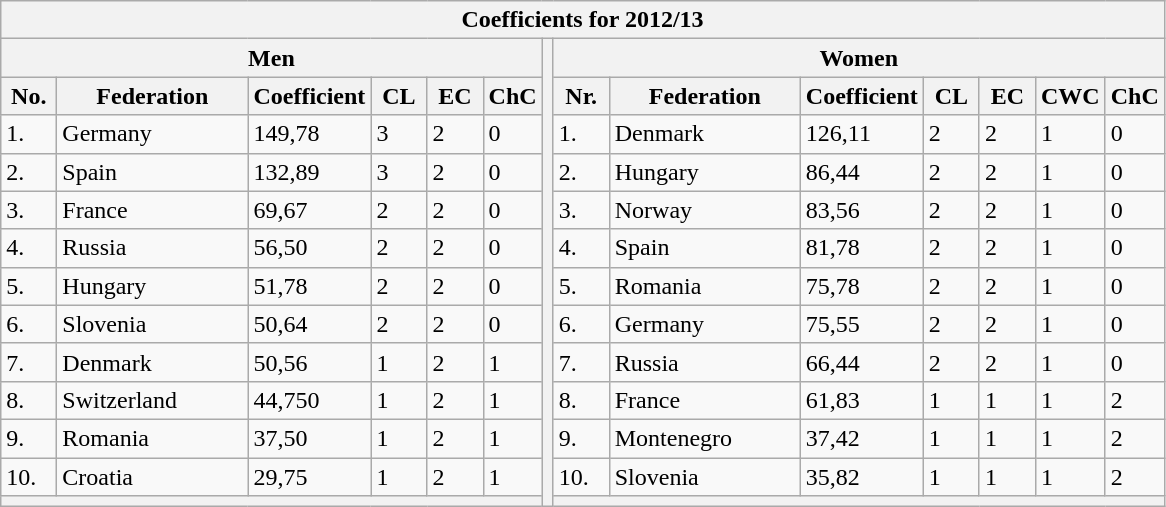<table class="wikitable">
<tr>
<th colspan="15">Coefficients for 2012/13</th>
</tr>
<tr>
<th colspan="6">Men</th>
<th rowspan=13 style="text-align: center;"></th>
<th colspan="7">Women</th>
</tr>
<tr>
<th width="30">No.</th>
<th width="120">Federation</th>
<th width="30">Coefficient</th>
<th width="30">CL</th>
<th width="30">EC</th>
<th width="30">ChC</th>
<th width="30">Nr.</th>
<th width="120">Federation</th>
<th width="30">Coefficient</th>
<th width="30">CL</th>
<th width="30">EC</th>
<th width="30">CWC</th>
<th width="30">ChC</th>
</tr>
<tr>
<td>1.</td>
<td>Germany</td>
<td>149,78</td>
<td>3</td>
<td>2</td>
<td>0</td>
<td>1.</td>
<td>Denmark</td>
<td>126,11</td>
<td>2</td>
<td>2</td>
<td>1</td>
<td>0</td>
</tr>
<tr>
<td>2.</td>
<td>Spain</td>
<td>132,89</td>
<td>3</td>
<td>2</td>
<td>0</td>
<td>2.</td>
<td>Hungary</td>
<td>86,44</td>
<td>2</td>
<td>2</td>
<td>1</td>
<td>0</td>
</tr>
<tr>
<td>3.</td>
<td>France</td>
<td>69,67</td>
<td>2</td>
<td>2</td>
<td>0</td>
<td>3.</td>
<td>Norway</td>
<td>83,56</td>
<td>2</td>
<td>2</td>
<td>1</td>
<td>0</td>
</tr>
<tr>
<td>4.</td>
<td>Russia</td>
<td>56,50</td>
<td>2</td>
<td>2</td>
<td>0</td>
<td>4.</td>
<td>Spain</td>
<td>81,78</td>
<td>2</td>
<td>2</td>
<td>1</td>
<td>0</td>
</tr>
<tr>
<td>5.</td>
<td>Hungary</td>
<td>51,78</td>
<td>2</td>
<td>2</td>
<td>0</td>
<td>5.</td>
<td>Romania</td>
<td>75,78</td>
<td>2</td>
<td>2</td>
<td>1</td>
<td>0</td>
</tr>
<tr>
<td>6.</td>
<td>Slovenia</td>
<td>50,64</td>
<td>2</td>
<td>2</td>
<td>0</td>
<td>6.</td>
<td>Germany</td>
<td>75,55</td>
<td>2</td>
<td>2</td>
<td>1</td>
<td>0</td>
</tr>
<tr>
<td>7.</td>
<td>Denmark</td>
<td>50,56</td>
<td>1</td>
<td>2</td>
<td>1</td>
<td>7.</td>
<td>Russia</td>
<td>66,44</td>
<td>2</td>
<td>2</td>
<td>1</td>
<td>0</td>
</tr>
<tr>
<td>8.</td>
<td>Switzerland</td>
<td>44,750</td>
<td>1</td>
<td>2</td>
<td>1</td>
<td>8.</td>
<td>France</td>
<td>61,83</td>
<td>1</td>
<td>1</td>
<td>1</td>
<td>2</td>
</tr>
<tr>
<td>9.</td>
<td>Romania</td>
<td>37,50</td>
<td>1</td>
<td>2</td>
<td>1</td>
<td>9.</td>
<td>Montenegro</td>
<td>37,42</td>
<td>1</td>
<td>1</td>
<td>1</td>
<td>2</td>
</tr>
<tr>
<td>10.</td>
<td>Croatia</td>
<td>29,75</td>
<td>1</td>
<td>2</td>
<td>1</td>
<td>10.</td>
<td>Slovenia</td>
<td>35,82</td>
<td>1</td>
<td>1</td>
<td>1</td>
<td>2</td>
</tr>
<tr>
<th colspan="6"></th>
<th colspan="7"></th>
</tr>
</table>
